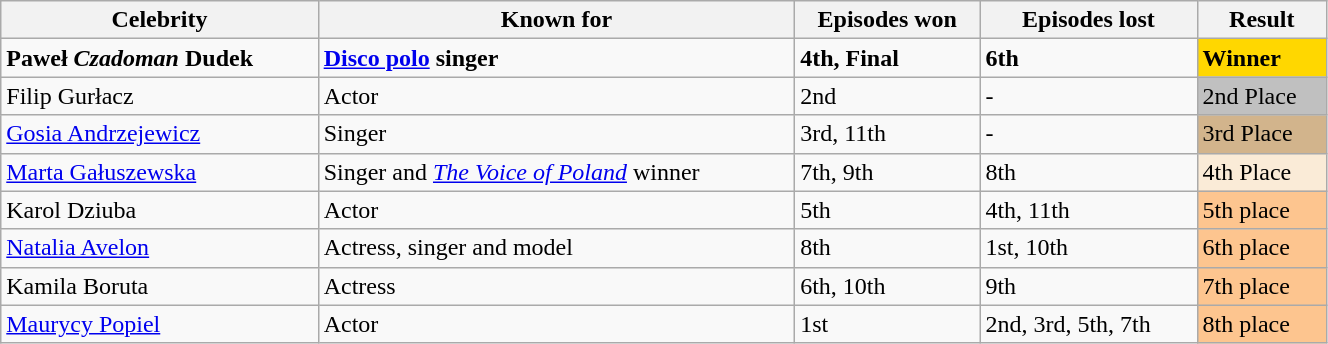<table class="wikitable" style="width:70%;">
<tr>
<th>Celebrity</th>
<th>Known for</th>
<th>Episodes won</th>
<th>Episodes lost</th>
<th>Result</th>
</tr>
<tr>
<td><strong>Paweł <em>Czadoman</em> Dudek</strong></td>
<td><strong><a href='#'>Disco polo</a> singer</strong></td>
<td><strong>4th, Final</strong></td>
<td><strong>6th</strong></td>
<td bgcolor="gold"><strong>Winner</strong></td>
</tr>
<tr>
<td>Filip Gurłacz</td>
<td>Actor</td>
<td>2nd</td>
<td>-</td>
<td bgcolor="silver">2nd Place</td>
</tr>
<tr>
<td><a href='#'>Gosia Andrzejewicz</a></td>
<td>Singer</td>
<td>3rd, 11th</td>
<td>-</td>
<td bgcolor="tan">3rd Place</td>
</tr>
<tr>
<td><a href='#'>Marta Gałuszewska</a></td>
<td>Singer and <em><a href='#'>The Voice of Poland</a></em> winner</td>
<td>7th, 9th</td>
<td>8th</td>
<td bgcolor="antiquewhite">4th Place</td>
</tr>
<tr>
<td>Karol Dziuba</td>
<td>Actor</td>
<td>5th</td>
<td>4th, 11th</td>
<td style="background:#fdc58f;">5th place</td>
</tr>
<tr>
<td><a href='#'>Natalia Avelon</a></td>
<td>Actress, singer and model</td>
<td>8th</td>
<td>1st, 10th</td>
<td style="background:#fdc58f;">6th place</td>
</tr>
<tr>
<td>Kamila Boruta</td>
<td>Actress</td>
<td>6th, 10th</td>
<td>9th</td>
<td style="background:#fdc58f;">7th place</td>
</tr>
<tr>
<td><a href='#'>Maurycy Popiel</a></td>
<td>Actor</td>
<td>1st</td>
<td>2nd, 3rd, 5th, 7th</td>
<td style="background:#fdc58f;">8th place</td>
</tr>
</table>
